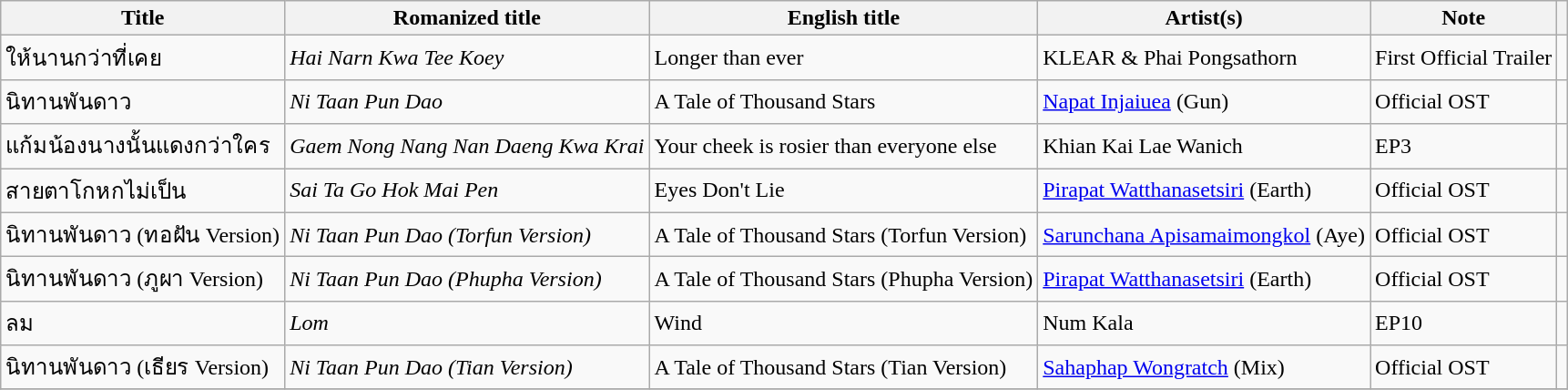<table class="wikitable">
<tr>
<th>Title</th>
<th>Romanized title</th>
<th>English title</th>
<th>Artist(s)</th>
<th>Note</th>
<th></th>
</tr>
<tr>
<td>ให้นานกว่าที่เคย</td>
<td><em>Hai Narn Kwa Tee Koey</em></td>
<td>Longer than ever</td>
<td>KLEAR & Phai Pongsathorn</td>
<td>First Official Trailer</td>
<td style="text-align: center;"></td>
</tr>
<tr>
<td>นิทานพันดาว</td>
<td><em>Ni Taan Pun Dao</em></td>
<td>A Tale of Thousand Stars</td>
<td><a href='#'>Napat Injaiuea</a> (Gun)</td>
<td>Official OST</td>
<td style="text-align: center;"></td>
</tr>
<tr>
<td>แก้มน้องนางนั้นแดงกว่าใคร</td>
<td><em>Gaem Nong Nang Nan Daeng Kwa Krai</em></td>
<td>Your cheek is rosier than everyone else</td>
<td>Khian Kai Lae Wanich</td>
<td>EP3</td>
<td style="text-align: center;"><br></td>
</tr>
<tr>
<td>สายตาโกหกไม่เป็น</td>
<td><em>Sai Ta Go Hok Mai Pen</em></td>
<td>Eyes Don't Lie</td>
<td><a href='#'>Pirapat Watthanasetsiri</a> (Earth)</td>
<td>Official OST</td>
<td style="text-align: center;"></td>
</tr>
<tr>
<td>นิทานพันดาว (ทอฝัน Version)</td>
<td><em>Ni Taan Pun Dao (Torfun Version)</em></td>
<td>A Tale of Thousand Stars (Torfun Version)</td>
<td><a href='#'>Sarunchana Apisamaimongkol</a> (Aye)</td>
<td>Official OST</td>
<td style="text-align: center;"></td>
</tr>
<tr>
<td>นิทานพันดาว (ภูผา Version)</td>
<td><em>Ni Taan Pun Dao (Phupha Version)</em></td>
<td>A Tale of Thousand Stars (Phupha Version)</td>
<td><a href='#'>Pirapat Watthanasetsiri</a> (Earth)</td>
<td>Official OST</td>
<td style="text-align: center;"></td>
</tr>
<tr>
<td>ลม</td>
<td><em>Lom</em></td>
<td>Wind</td>
<td>Num Kala</td>
<td>EP10</td>
<td style="text-align: center;"></td>
</tr>
<tr>
<td>นิทานพันดาว (เธียร Version)</td>
<td><em>Ni Taan Pun Dao (Tian Version)</em></td>
<td>A Tale of Thousand Stars (Tian Version)</td>
<td><a href='#'>Sahaphap Wongratch</a> (Mix)</td>
<td>Official OST</td>
<td style="text-align: center;"></td>
</tr>
<tr>
</tr>
</table>
